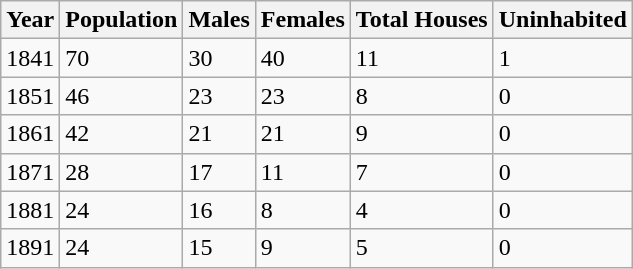<table class="wikitable">
<tr>
<th>Year</th>
<th>Population</th>
<th>Males</th>
<th>Females</th>
<th>Total Houses</th>
<th>Uninhabited</th>
</tr>
<tr>
<td>1841</td>
<td>70</td>
<td>30</td>
<td>40</td>
<td>11</td>
<td>1</td>
</tr>
<tr>
<td>1851</td>
<td>46</td>
<td>23</td>
<td>23</td>
<td>8</td>
<td>0</td>
</tr>
<tr>
<td>1861</td>
<td>42</td>
<td>21</td>
<td>21</td>
<td>9</td>
<td>0</td>
</tr>
<tr>
<td>1871</td>
<td>28</td>
<td>17</td>
<td>11</td>
<td>7</td>
<td>0</td>
</tr>
<tr>
<td>1881</td>
<td>24</td>
<td>16</td>
<td>8</td>
<td>4</td>
<td>0</td>
</tr>
<tr>
<td>1891</td>
<td>24</td>
<td>15</td>
<td>9</td>
<td>5</td>
<td>0</td>
</tr>
</table>
